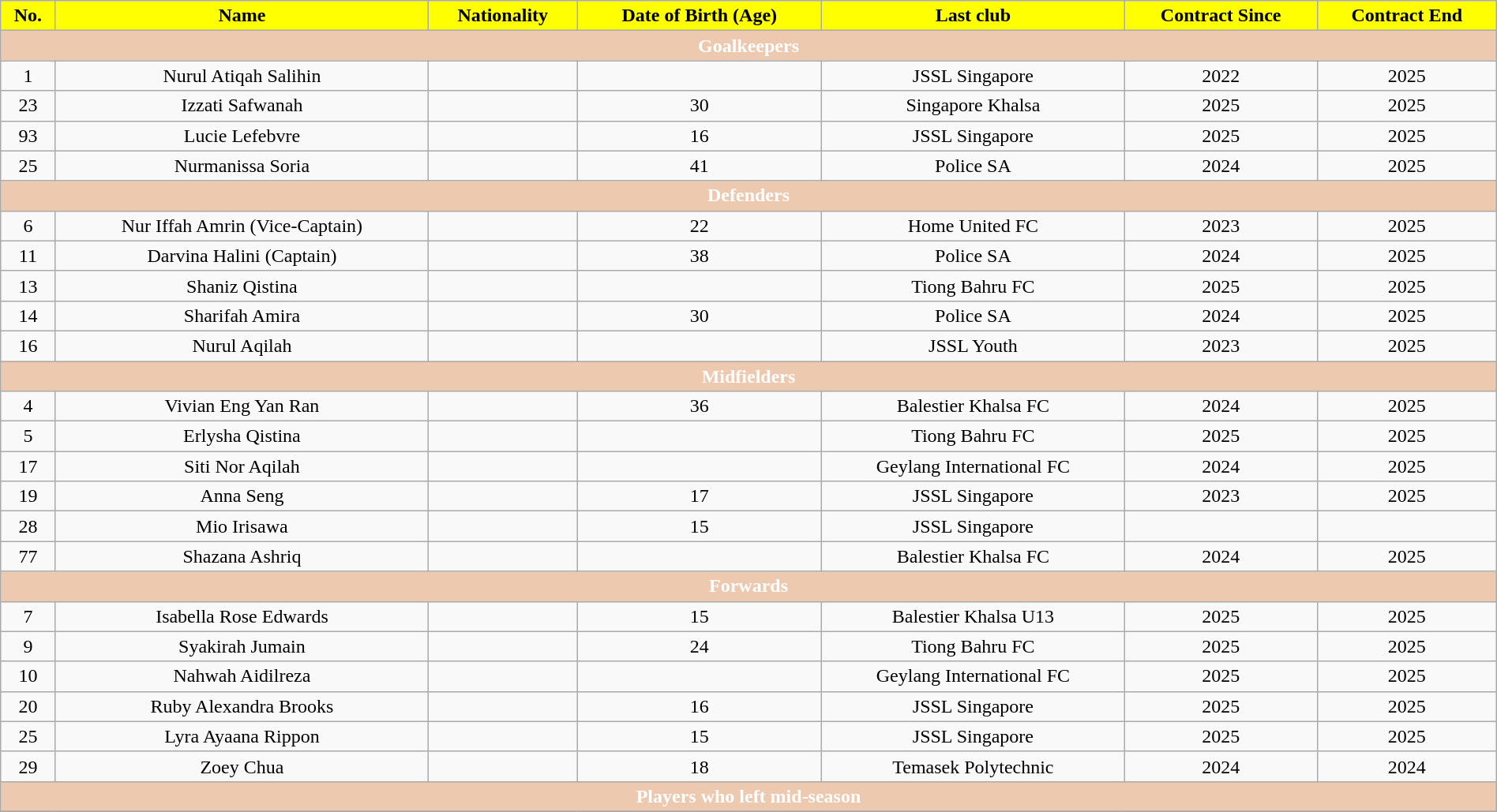<table class="wikitable" style="text-align:center; font-size:100%; width:100%;">
<tr>
<th style="background:#FFFF00; color:black; text-align:center;">No.</th>
<th style="background:#FFFF00; color:black; text-align:center;">Name</th>
<th style="background:#FFFF00; color:black; text-align:center;">Nationality</th>
<th style="background:#FFFF00; color:black; text-align:center;">Date of Birth (Age)</th>
<th style="background:#FFFF00; color:black; text-align:center;">Last club</th>
<th style="background:#FFFF00; color:black; text-align:center;">Contract Since</th>
<th style="background:#FFFF00; color:black; text-align:center;">Contract End</th>
</tr>
<tr>
<th colspan="7" style="background:#EDC9AF; color:white; text-align:center;">Goalkeepers</th>
</tr>
<tr>
<td>1</td>
<td>Nurul Atiqah Salihin</td>
<td></td>
<td></td>
<td> JSSL Singapore</td>
<td>2022</td>
<td>2025</td>
</tr>
<tr>
<td>23</td>
<td>Izzati Safwanah</td>
<td></td>
<td>30</td>
<td> Singapore Khalsa</td>
<td>2025</td>
<td>2025</td>
</tr>
<tr>
<td>93</td>
<td>Lucie Lefebvre</td>
<td></td>
<td>16</td>
<td> JSSL Singapore</td>
<td>2025</td>
<td>2025</td>
</tr>
<tr>
<td>25</td>
<td>Nurmanissa Soria</td>
<td></td>
<td>41</td>
<td> Police SA</td>
<td>2024</td>
<td>2025</td>
</tr>
<tr>
<th colspan="7" style="background:#EDC9AF; color:white; text-align:center;">Defenders</th>
</tr>
<tr>
<td>6</td>
<td>Nur Iffah Amrin (Vice-Captain)</td>
<td></td>
<td>22</td>
<td> Home United FC</td>
<td>2023</td>
<td>2025</td>
</tr>
<tr>
<td>11</td>
<td>Darvina Halini (Captain)</td>
<td></td>
<td>38</td>
<td> Police SA</td>
<td>2024</td>
<td>2025</td>
</tr>
<tr>
<td>13</td>
<td>Shaniz Qistina</td>
<td></td>
<td></td>
<td> Tiong Bahru FC</td>
<td>2025</td>
<td>2025</td>
</tr>
<tr>
<td>14</td>
<td>Sharifah Amira</td>
<td></td>
<td>30</td>
<td> Police SA</td>
<td>2024</td>
<td>2025</td>
</tr>
<tr>
<td>16</td>
<td>Nurul Aqilah</td>
<td></td>
<td></td>
<td> JSSL Youth</td>
<td>2023</td>
<td>2025</td>
</tr>
<tr>
<th colspan="7" style="background:#EDC9AF; color:white; text-align:center;">Midfielders</th>
</tr>
<tr>
<td>4</td>
<td>Vivian Eng Yan Ran</td>
<td></td>
<td>36</td>
<td> Balestier Khalsa FC</td>
<td>2024</td>
<td>2025</td>
</tr>
<tr>
<td>5</td>
<td>Erlysha Qistina</td>
<td></td>
<td></td>
<td> Tiong Bahru FC</td>
<td>2025</td>
<td>2025</td>
</tr>
<tr>
<td>17</td>
<td>Siti Nor Aqilah</td>
<td></td>
<td></td>
<td> Geylang International FC</td>
<td>2024</td>
<td>2025</td>
</tr>
<tr>
<td>19</td>
<td>Anna Seng</td>
<td></td>
<td>17</td>
<td> JSSL Singapore</td>
<td>2023</td>
<td>2025</td>
</tr>
<tr>
<td>28</td>
<td>Mio Irisawa</td>
<td></td>
<td>15</td>
<td> JSSL Singapore</td>
<td></td>
<td></td>
</tr>
<tr>
<td>77</td>
<td>Shazana Ashriq</td>
<td></td>
<td></td>
<td> Balestier Khalsa FC</td>
<td>2024</td>
<td>2025</td>
</tr>
<tr>
<th colspan="7" style="background:#EDC9AF; color:white; text-align:center;">Forwards</th>
</tr>
<tr>
<td>7</td>
<td>Isabella Rose Edwards</td>
<td></td>
<td>15</td>
<td> Balestier Khalsa U13</td>
<td>2025</td>
<td>2025</td>
</tr>
<tr>
<td>9</td>
<td>Syakirah Jumain</td>
<td></td>
<td>24</td>
<td> Tiong Bahru FC</td>
<td>2025</td>
<td>2025</td>
</tr>
<tr>
<td>10</td>
<td>Nahwah Aidilreza</td>
<td></td>
<td></td>
<td> Geylang International FC</td>
<td>2025</td>
<td>2025</td>
</tr>
<tr>
<td>20</td>
<td>Ruby Alexandra Brooks</td>
<td></td>
<td>16</td>
<td> JSSL Singapore</td>
<td>2025</td>
<td>2025</td>
</tr>
<tr>
<td>25</td>
<td>Lyra Ayaana Rippon</td>
<td></td>
<td>15</td>
<td> JSSL Singapore</td>
<td>2025</td>
<td>2025</td>
</tr>
<tr>
<td>29</td>
<td>Zoey Chua</td>
<td></td>
<td>18</td>
<td> Temasek Polytechnic</td>
<td>2024</td>
<td>2024</td>
</tr>
<tr>
<th colspan="7" style="background:#EDC9AF; color:white; text-align:center;">Players who left mid-season</th>
</tr>
<tr>
</tr>
</table>
